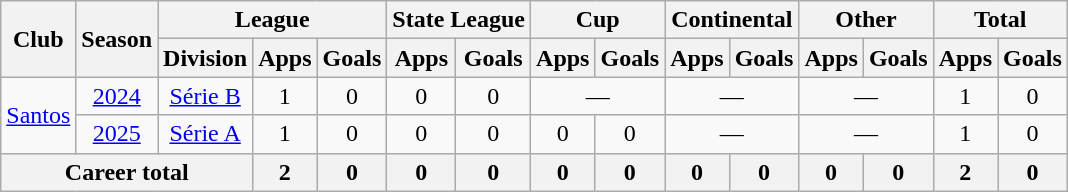<table class="wikitable" style="text-align: center">
<tr>
<th rowspan="2">Club</th>
<th rowspan="2">Season</th>
<th colspan="3">League</th>
<th colspan="2">State League</th>
<th colspan="2">Cup</th>
<th colspan="2">Continental</th>
<th colspan="2">Other</th>
<th colspan="2">Total</th>
</tr>
<tr>
<th>Division</th>
<th>Apps</th>
<th>Goals</th>
<th>Apps</th>
<th>Goals</th>
<th>Apps</th>
<th>Goals</th>
<th>Apps</th>
<th>Goals</th>
<th>Apps</th>
<th>Goals</th>
<th>Apps</th>
<th>Goals</th>
</tr>
<tr>
<td rowspan="2"><a href='#'>Santos</a></td>
<td><a href='#'>2024</a></td>
<td><a href='#'>Série B</a></td>
<td>1</td>
<td>0</td>
<td>0</td>
<td>0</td>
<td colspan="2">—</td>
<td colspan="2">—</td>
<td colspan="2">—</td>
<td>1</td>
<td>0</td>
</tr>
<tr>
<td><a href='#'>2025</a></td>
<td><a href='#'>Série A</a></td>
<td>1</td>
<td>0</td>
<td>0</td>
<td>0</td>
<td>0</td>
<td>0</td>
<td colspan="2">—</td>
<td colspan="2">—</td>
<td>1</td>
<td>0</td>
</tr>
<tr>
<th colspan="3"><strong>Career total</strong></th>
<th>2</th>
<th>0</th>
<th>0</th>
<th>0</th>
<th>0</th>
<th>0</th>
<th>0</th>
<th>0</th>
<th>0</th>
<th>0</th>
<th>2</th>
<th>0</th>
</tr>
</table>
